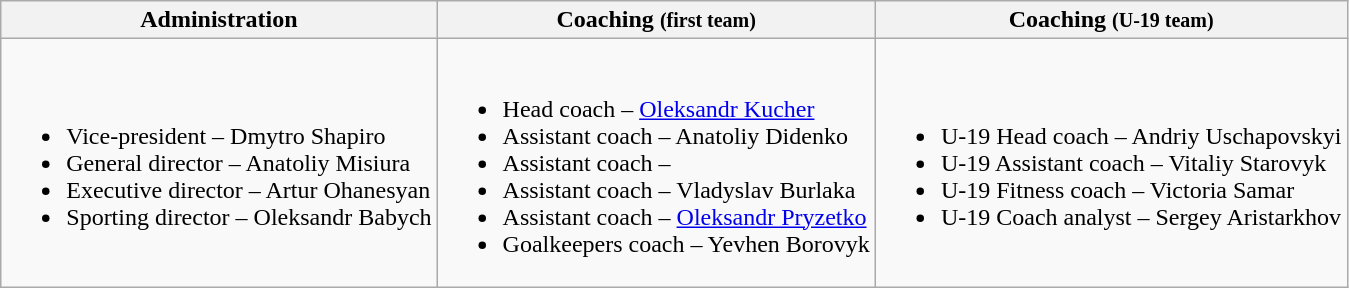<table class="wikitable">
<tr>
<th>Administration</th>
<th>Coaching <small>(first team)</small></th>
<th>Coaching <small>(U-19 team)</small></th>
</tr>
<tr>
<td><br><ul><li>Vice-president –  Dmytro Shapiro</li><li>General director –  Anatoliy Misiura</li><li>Executive director –  Artur Ohanesyan</li><li>Sporting director –  Oleksandr Babych</li></ul></td>
<td><br><ul><li>Head coach –  <a href='#'>Oleksandr Kucher</a></li><li>Assistant coach –  Anatoliy Didenko</li><li>Assistant coach –  </li><li>Assistant coach –  Vladyslav Burlaka</li><li>Assistant coach –  <a href='#'>Oleksandr Pryzetko</a></li><li>Goalkeepers coach –  Yevhen Borovyk</li></ul></td>
<td><br><ul><li>U-19 Head coach –  Andriy Uschapovskyi</li><li>U-19 Assistant coach –  Vitaliy Starovyk</li><li>U-19 Fitness coach –  Victoria Samar</li><li>U-19 Coach analyst –  Sergey Aristarkhov</li></ul></td>
</tr>
</table>
